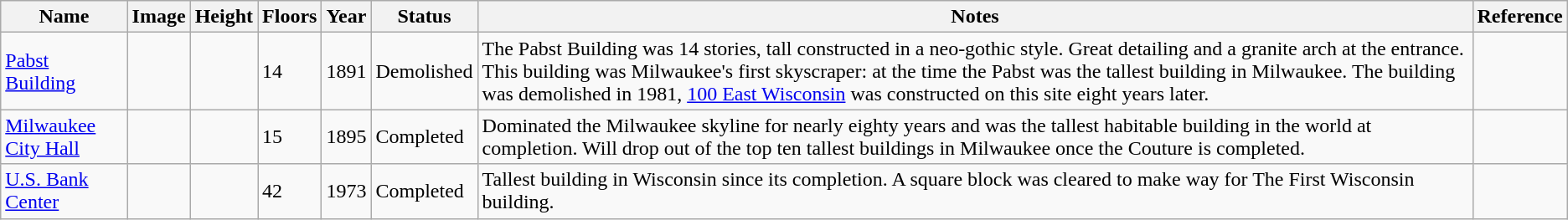<table class="wikitable sortable">
<tr>
<th>Name</th>
<th>Image</th>
<th>Height</th>
<th>Floors</th>
<th>Year</th>
<th>Status</th>
<th class="unsortable">Notes</th>
<th class="unsortable">Reference</th>
</tr>
<tr>
<td><a href='#'>Pabst Building</a></td>
<td></td>
<td></td>
<td>14</td>
<td>1891</td>
<td>Demolished</td>
<td>The Pabst Building was 14 stories, tall constructed in a neo-gothic style. Great detailing and a granite arch at the entrance. This building  was Milwaukee's first skyscraper: at the time the Pabst was the tallest building in Milwaukee. The building was demolished in 1981, <a href='#'>100 East Wisconsin</a> was constructed on this site eight years later.</td>
<td style="text-align:center;"></td>
</tr>
<tr>
<td><a href='#'>Milwaukee City Hall</a></td>
<td></td>
<td></td>
<td>15</td>
<td>1895</td>
<td>Completed</td>
<td>Dominated the Milwaukee skyline for nearly eighty years and was the tallest habitable building in the world at completion. Will drop out of the top ten tallest buildings in Milwaukee once the Couture is completed.</td>
<td style="text-align:center;"></td>
</tr>
<tr>
<td><a href='#'>U.S. Bank Center</a></td>
<td></td>
<td></td>
<td>42</td>
<td>1973</td>
<td>Completed</td>
<td>Tallest building in Wisconsin since its completion. A square block was cleared to make way for The First Wisconsin building.</td>
<td style="text-align:center;"></td>
</tr>
</table>
